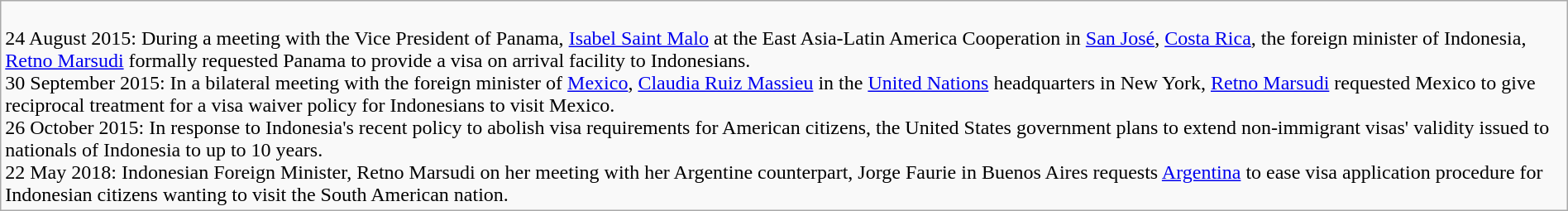<table class="wikitable mw-collapsible mw-collapsed" style="text-align: left; font-size: normal; table-layout: fixed; width: 100%;">
<tr>
<td><br>24 August 2015: During a meeting with the Vice President of Panama, <a href='#'>Isabel Saint Malo</a> at the East Asia-Latin America Cooperation in <a href='#'>San José</a>, <a href='#'>Costa Rica</a>, the foreign minister of Indonesia, <a href='#'>Retno Marsudi</a> formally requested Panama to provide a visa on arrival facility to Indonesians.<br>30 September 2015: In a bilateral meeting with the foreign minister of <a href='#'>Mexico</a>, <a href='#'>Claudia Ruiz Massieu</a> in the <a href='#'>United Nations</a> headquarters in New York, <a href='#'>Retno Marsudi</a> requested Mexico to give reciprocal treatment for a visa waiver policy for Indonesians to visit Mexico.<br>26 October 2015: In response to Indonesia's recent policy to abolish visa requirements for American citizens, the United States government plans to extend non-immigrant visas' validity issued to nationals of Indonesia to up to 10 years.<br>22 May 2018: Indonesian Foreign Minister, Retno Marsudi on her meeting with her Argentine counterpart, Jorge Faurie in Buenos Aires requests <a href='#'>Argentina</a> to ease visa application procedure for Indonesian citizens wanting to visit the South American nation.</td>
</tr>
</table>
